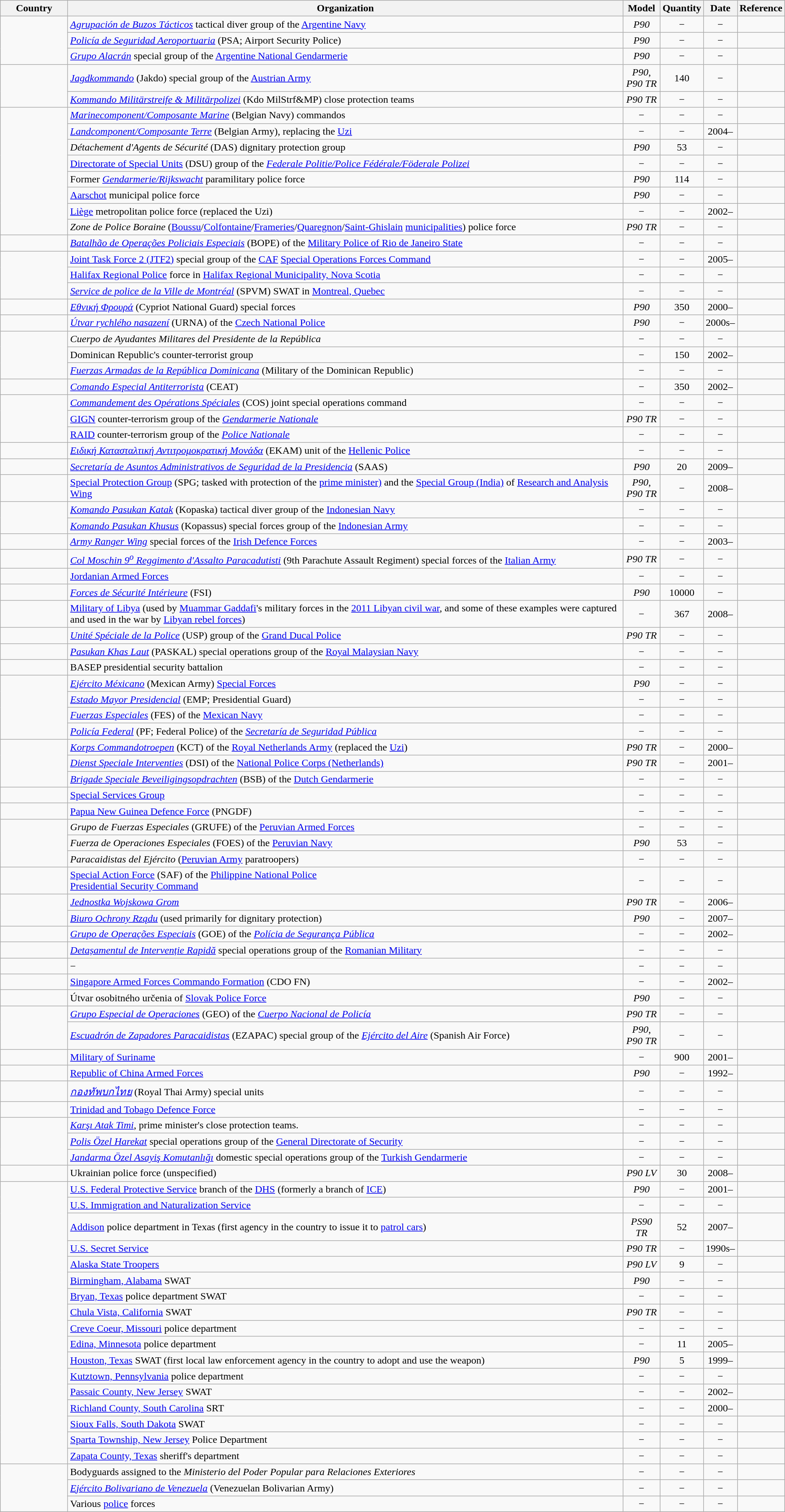<table class="wikitable">
<tr>
<th width="100px">Country</th>
<th>Organization</th>
<th>Model</th>
<th>Quantity</th>
<th width="35px">Date</th>
<th>Reference</th>
</tr>
<tr>
<td rowspan="3"></td>
<td><em><a href='#'>Agrupación de Buzos Tácticos</a></em> tactical diver group of the <a href='#'>Argentine Navy</a></td>
<td align="center"><em>P90</em></td>
<td align="center">−</td>
<td align="center">−</td>
<td align="center"></td>
</tr>
<tr>
<td><em><a href='#'>Policía de Seguridad Aeroportuaria</a></em> (PSA; Airport Security Police)</td>
<td align="center"><em>P90</em></td>
<td align="center">−</td>
<td align="center">−</td>
<td align="center"></td>
</tr>
<tr>
<td><em><a href='#'>Grupo Alacrán</a></em> special group of the <a href='#'>Argentine National Gendarmerie</a></td>
<td align="center"><em>P90</em></td>
<td align="center">−</td>
<td align="center">−</td>
<td align="center"></td>
</tr>
<tr>
<td rowspan="2"></td>
<td><em><a href='#'>Jagdkommando</a></em> (Jakdo) special group of the <a href='#'>Austrian Army</a></td>
<td align="center"><em>P90</em>, <br><em>P90 TR</em></td>
<td align="center">140</td>
<td align="center">−</td>
<td align="center"></td>
</tr>
<tr>
<td><em><a href='#'>Kommando Militärstreife & Militärpolizei</a></em> (Kdo MilStrf&MP) close protection teams</td>
<td align="center"><em>P90 TR</em></td>
<td align="center">−</td>
<td align="center">−</td>
<td align="center"></td>
</tr>
<tr>
<td rowspan="8"></td>
<td><em><a href='#'>Marinecomponent/Composante Marine</a></em> (Belgian Navy) commandos</td>
<td align="center">−</td>
<td align="center">−</td>
<td align="center">−</td>
<td align="center"></td>
</tr>
<tr>
<td><em><a href='#'>Landcomponent/Composante Terre</a></em> (Belgian Army), replacing the <a href='#'>Uzi</a></td>
<td align="center">−</td>
<td align="center">−</td>
<td align="center">2004–</td>
<td align="center"></td>
</tr>
<tr>
<td><em>Détachement d'Agents de Sécurité</em> (DAS) dignitary protection group</td>
<td align="center"><em>P90</em></td>
<td align="center">53</td>
<td align="center">−</td>
<td align="center"></td>
</tr>
<tr>
<td><a href='#'>Directorate of Special Units</a> (DSU) group of the <em><a href='#'>Federale Politie/Police Fédérale/Föderale Polizei</a></em></td>
<td align="center">−</td>
<td align="center">−</td>
<td align="center">−</td>
<td align="center"></td>
</tr>
<tr>
<td>Former <em><a href='#'>Gendarmerie/Rijkswacht</a></em> paramilitary police force</td>
<td align="center"><em>P90</em></td>
<td align="center">114</td>
<td align="center">−</td>
<td align="center"></td>
</tr>
<tr>
<td><a href='#'>Aarschot</a> municipal police force</td>
<td align="center"><em>P90</em></td>
<td align="center">−</td>
<td align="center">−</td>
<td align="center"></td>
</tr>
<tr>
<td><a href='#'>Liège</a> metropolitan police force (replaced the Uzi)</td>
<td align="center">−</td>
<td align="center">−</td>
<td align="center">2002–</td>
<td align="center"></td>
</tr>
<tr>
<td><em>Zone de Police Boraine</em> (<a href='#'>Boussu</a>/<a href='#'>Colfontaine</a>/<a href='#'>Frameries</a>/<a href='#'>Quaregnon</a>/<a href='#'>Saint-Ghislain</a> <a href='#'>municipalities</a>) police force</td>
<td align="center"><em>P90 TR</em></td>
<td align="center">−</td>
<td align="center">−</td>
<td align="center"></td>
</tr>
<tr>
<td></td>
<td><em><a href='#'>Batalhão de Operações Policiais Especiais</a></em> (BOPE) of the <a href='#'>Military Police of Rio de Janeiro State</a></td>
<td align="center">−</td>
<td align="center">−</td>
<td align="center">−</td>
<td align="center"></td>
</tr>
<tr>
<td rowspan="3"></td>
<td><a href='#'>Joint Task Force 2 (JTF2)</a> special group of the <a href='#'>CAF</a> <a href='#'>Special Operations Forces Command</a></td>
<td align="center">−</td>
<td align="center">−</td>
<td align="center">2005–</td>
<td align="center"></td>
</tr>
<tr>
<td><a href='#'>Halifax Regional Police</a> force in <a href='#'>Halifax Regional Municipality, Nova Scotia</a></td>
<td align="center">−</td>
<td align="center">−</td>
<td align="center">−</td>
<td align="center"></td>
</tr>
<tr>
<td><em><a href='#'>Service de police de la Ville de Montréal</a></em> (SPVM) SWAT in <a href='#'>Montreal, Quebec</a></td>
<td align="center">−</td>
<td align="center">−</td>
<td align="center">−</td>
<td align="center"></td>
</tr>
<tr>
<td></td>
<td><em><a href='#'>Εθνική Φρουρά</a></em> (Cypriot National Guard) special forces</td>
<td align="center"><em>P90</em></td>
<td align="center">350</td>
<td align="center">2000–</td>
<td align="center"></td>
</tr>
<tr>
<td></td>
<td><em><a href='#'>Útvar rychlého nasazení</a></em> (URNA) of the <a href='#'>Czech National Police</a></td>
<td align="center"><em>P90</em></td>
<td align="center">−</td>
<td align="center">2000s–</td>
<td align="center"></td>
</tr>
<tr>
<td rowspan="3"></td>
<td><em>Cuerpo de Ayudantes Militares del Presidente de la República</em></td>
<td align="center">−</td>
<td align="center">−</td>
<td align="center">−</td>
<td align="center"></td>
</tr>
<tr>
<td>Dominican Republic's counter-terrorist group</td>
<td align="center">−</td>
<td align="center">150</td>
<td align="center">2002–</td>
<td align="center"></td>
</tr>
<tr>
<td><em><a href='#'>Fuerzas Armadas de la República Dominicana</a></em> (Military of the Dominican Republic)</td>
<td align="center">−</td>
<td align="center">−</td>
<td align="center">−</td>
<td align="center"></td>
</tr>
<tr>
<td></td>
<td><em><a href='#'>Comando Especial Antiterrorista</a></em> (CEAT)</td>
<td align="center">−</td>
<td align="center">350</td>
<td align="center">2002–</td>
<td align="center"></td>
</tr>
<tr>
<td rowspan="3"></td>
<td><em><a href='#'>Commandement des Opérations Spéciales</a></em> (COS) joint special operations command</td>
<td align="center">−</td>
<td align="center">−</td>
<td align="center">−</td>
<td align="center"></td>
</tr>
<tr>
<td><a href='#'>GIGN</a> counter-terrorism group of the <em><a href='#'>Gendarmerie Nationale</a></em></td>
<td align="center"><em>P90 TR</em></td>
<td align="center">−</td>
<td align="center">−</td>
<td align="center"></td>
</tr>
<tr>
<td><a href='#'>RAID</a> counter-terrorism group of the <em><a href='#'>Police Nationale</a></em></td>
<td align="center">−</td>
<td align="center">−</td>
<td align="center">−</td>
<td align="center"></td>
</tr>
<tr>
<td></td>
<td><em><a href='#'>Ειδική Κατασταλτική Αντιτρομοκρατική Μονάδα</a></em> (EKAM) unit of the <a href='#'>Hellenic Police</a></td>
<td align="center">−</td>
<td align="center">−</td>
<td align="center">−</td>
<td align="center"></td>
</tr>
<tr>
<td></td>
<td><em><a href='#'>Secretaría de Asuntos Administrativos de Seguridad de la Presidencia</a></em> (SAAS)</td>
<td align="center"><em>P90</em></td>
<td align="center">20</td>
<td align="center">2009–</td>
<td align="center"></td>
</tr>
<tr>
<td></td>
<td><a href='#'>Special Protection Group</a> (SPG; tasked with protection of the <a href='#'>prime minister)</a> and the <a href='#'>Special Group (India)</a> of <a href='#'>Research and Analysis Wing</a></td>
<td align="center"><em>P90</em>, <br><em>P90 TR</em></td>
<td align="center">−</td>
<td align="center">2008–</td>
<td align="center"></td>
</tr>
<tr>
<td rowspan="2"></td>
<td><em><a href='#'>Komando Pasukan Katak</a></em> (Kopaska) tactical diver group of the <a href='#'>Indonesian Navy</a></td>
<td align="center">−</td>
<td align="center">−</td>
<td align="center">−</td>
<td align="center"></td>
</tr>
<tr>
<td><em><a href='#'>Komando Pasukan Khusus</a></em> (Kopassus) special forces group of the <a href='#'>Indonesian Army</a></td>
<td align="center">−</td>
<td align="center">−</td>
<td align="center">−</td>
<td align="center"></td>
</tr>
<tr>
<td></td>
<td><em><a href='#'>Army Ranger Wing</a></em> special forces of the <a href='#'>Irish Defence Forces</a></td>
<td align="center">−</td>
<td align="center">−</td>
<td align="center">2003–</td>
<td align="center"></td>
</tr>
<tr>
<td></td>
<td><em><a href='#'>Col Moschin 9<sup>o</sup> Reggimento d'Assalto Paracadutisti</a></em> (9th Parachute Assault Regiment) special forces of the <a href='#'>Italian Army</a></td>
<td align="center"><em>P90 TR</em></td>
<td align="center">−</td>
<td align="center">−</td>
<td align="center"></td>
</tr>
<tr>
<td></td>
<td><a href='#'>Jordanian Armed Forces</a></td>
<td align="center">−</td>
<td align="center">−</td>
<td align="center">−</td>
<td align="center"></td>
</tr>
<tr>
<td></td>
<td><em><a href='#'>Forces de Sécurité Intérieure</a></em> (FSI)</td>
<td align="center"><em>P90</em></td>
<td align="center">10000</td>
<td align="center">−</td>
<td align="center"></td>
</tr>
<tr>
<td></td>
<td><a href='#'>Military of Libya</a> (used by <a href='#'>Muammar Gaddafi</a>'s military forces in the <a href='#'>2011 Libyan civil war</a>, and some of these examples were captured and used in the war by <a href='#'>Libyan rebel forces</a>)</td>
<td align="center">−</td>
<td align="center">367</td>
<td align="center">2008–</td>
<td align="center"></td>
</tr>
<tr>
<td></td>
<td><em><a href='#'>Unité Spéciale de la Police</a></em> (USP) group of the <a href='#'>Grand Ducal Police</a></td>
<td align="center"><em>P90 TR</em></td>
<td align="center">−</td>
<td align="center">−</td>
<td align="center"></td>
</tr>
<tr>
<td></td>
<td><em><a href='#'>Pasukan Khas Laut</a></em> (PASKAL) special operations group of the <a href='#'>Royal Malaysian Navy</a></td>
<td align="center">−</td>
<td align="center">−</td>
<td align="center">−</td>
<td align="center"></td>
</tr>
<tr>
<td></td>
<td>BASEP presidential security battalion</td>
<td align="center">−</td>
<td align="center">−</td>
<td align="center">−</td>
<td align="center"></td>
</tr>
<tr>
<td rowspan="4"></td>
<td><em><a href='#'>Ejército Méxicano</a></em> (Mexican Army) <a href='#'>Special Forces</a></td>
<td align="center"><em>P90</em></td>
<td align="center">−</td>
<td align="center">−</td>
<td align="center"></td>
</tr>
<tr>
<td><em><a href='#'>Estado Mayor Presidencial</a></em> (EMP; Presidential Guard)</td>
<td align="center">−</td>
<td align="center">−</td>
<td align="center">−</td>
<td align="center"></td>
</tr>
<tr>
<td><em><a href='#'>Fuerzas Especiales</a></em> (FES) of the <a href='#'>Mexican Navy</a></td>
<td align="center">−</td>
<td align="center">−</td>
<td align="center">−</td>
<td align="center"></td>
</tr>
<tr>
<td><em><a href='#'>Policía Federal</a></em> (PF; Federal Police) of the <em><a href='#'>Secretaría de Seguridad Pública</a></em></td>
<td align="center">−</td>
<td align="center">−</td>
<td align="center">−</td>
<td align="center"></td>
</tr>
<tr>
<td rowspan="3"></td>
<td><em><a href='#'>Korps Commandotroepen</a></em> (KCT) of the <a href='#'>Royal Netherlands Army</a> (replaced the <a href='#'>Uzi</a>)</td>
<td align="center"><em>P90 TR</em></td>
<td align="center">−</td>
<td align="center">2000–</td>
<td align="center"></td>
</tr>
<tr>
<td><em><a href='#'>Dienst Speciale Interventies</a></em> (DSI) of the <a href='#'>National Police Corps (Netherlands)</a></td>
<td align="center"><em>P90 TR</em></td>
<td align="center">−</td>
<td align="center">2001–</td>
<td align="center"></td>
</tr>
<tr>
<td><em><a href='#'>Brigade Speciale Beveiligingsopdrachten</a></em> (BSB) of the <a href='#'>Dutch Gendarmerie</a></td>
<td align="center">−</td>
<td align="center">−</td>
<td align="center">−</td>
<td align="center"></td>
</tr>
<tr>
<td></td>
<td><a href='#'>Special Services Group</a></td>
<td align="center">−</td>
<td align="center">−</td>
<td align="center">−</td>
<td align="center"></td>
</tr>
<tr>
<td></td>
<td><a href='#'>Papua New Guinea Defence Force</a> (PNGDF)</td>
<td align="center">−</td>
<td align="center">−</td>
<td align="center">−</td>
<td align="center"></td>
</tr>
<tr>
<td rowspan="3"></td>
<td><em>Grupo de Fuerzas Especiales</em> (GRUFE) of the <a href='#'>Peruvian Armed Forces</a></td>
<td align="center">−</td>
<td align="center">−</td>
<td align="center">−</td>
<td align="center"></td>
</tr>
<tr>
<td><em>Fuerza de Operaciones Especiales</em> (FOES) of the <a href='#'>Peruvian Navy</a></td>
<td align="center"><em>P90</em></td>
<td align="center">53</td>
<td align="center">−</td>
<td align="center"></td>
</tr>
<tr>
<td><em>Paracaidistas del Ejército</em> (<a href='#'>Peruvian Army</a> paratroopers)</td>
<td align="center">−</td>
<td align="center">−</td>
<td align="center">−</td>
<td align="center"></td>
</tr>
<tr>
<td></td>
<td><a href='#'>Special Action Force</a> (SAF) of the <a href='#'>Philippine National Police</a><br><a href='#'>Presidential Security Command</a></td>
<td align="center">−</td>
<td align="center">−</td>
<td align="center">−</td>
<td align="center"></td>
</tr>
<tr>
<td rowspan="2"></td>
<td><em><a href='#'>Jednostka Wojskowa Grom</a></em></td>
<td align="center"><em>P90 TR</em></td>
<td align="center">−</td>
<td align="center">2006–</td>
<td align="center"></td>
</tr>
<tr>
<td><em><a href='#'>Biuro Ochrony Rządu</a></em> (used primarily for dignitary protection)</td>
<td align="center"><em>P90</em></td>
<td align="center">−</td>
<td align="center">2007–</td>
<td align="center"></td>
</tr>
<tr>
<td></td>
<td><em><a href='#'>Grupo de Operações Especiais</a></em> (GOE) of the <em><a href='#'>Polícia de Segurança Pública</a></em></td>
<td align="center">−</td>
<td align="center">−</td>
<td align="center">2002–</td>
<td align="center"></td>
</tr>
<tr>
<td></td>
<td><em><a href='#'>Detașamentul de Intervenție Rapidă</a></em> special operations group of the <a href='#'>Romanian Military</a></td>
<td align="center">−</td>
<td align="center">−</td>
<td align="center">−</td>
<td align="center"></td>
</tr>
<tr>
<td></td>
<td>−</td>
<td align="center">−</td>
<td align="center">−</td>
<td align="center">−</td>
<td align="center"></td>
</tr>
<tr>
<td></td>
<td><a href='#'>Singapore Armed Forces Commando Formation</a> (CDO FN)</td>
<td align="center">−</td>
<td align="center">−</td>
<td align="center">2002–</td>
<td align="center"></td>
</tr>
<tr>
<td></td>
<td>Útvar osobitného určenia of <a href='#'>Slovak Police Force</a></td>
<td align="center"><em>P90</em></td>
<td align="center">−</td>
<td align="center">−</td>
<td align="center"></td>
</tr>
<tr>
<td rowspan="2"></td>
<td><em><a href='#'>Grupo Especial de Operaciones</a></em> (GEO) of the <em><a href='#'>Cuerpo Nacional de Policía</a></em></td>
<td align="center"><em>P90 TR</em></td>
<td align="center">−</td>
<td align="center">−</td>
<td align="center"></td>
</tr>
<tr>
<td><em><a href='#'>Escuadrón de Zapadores Paracaidistas</a></em> (EZAPAC) special group of the <em><a href='#'>Ejército del Aire</a></em> (Spanish Air Force)</td>
<td align="center"><em>P90</em>, <br><em>P90 TR</em></td>
<td align="center">−</td>
<td align="center">−</td>
<td align="center"></td>
</tr>
<tr>
<td></td>
<td><a href='#'>Military of Suriname</a></td>
<td align="center">−</td>
<td align="center">900</td>
<td align="center">2001–</td>
<td align="center"></td>
</tr>
<tr>
<td></td>
<td><a href='#'>Republic of China Armed Forces</a></td>
<td align="center"><em>P90</em></td>
<td align="center">−</td>
<td align="center">1992–</td>
<td align="center"></td>
</tr>
<tr>
<td></td>
<td><em><a href='#'>กองทัพบกไทย</a></em> (Royal Thai Army) special units</td>
<td align="center">−</td>
<td align="center">−</td>
<td align="center">−</td>
<td align="center"></td>
</tr>
<tr>
<td></td>
<td><a href='#'>Trinidad and Tobago Defence Force</a></td>
<td align="center">−</td>
<td align="center">−</td>
<td align="center">−</td>
<td align="center"></td>
</tr>
<tr>
<td rowspan="3"></td>
<td><em><a href='#'>Karşı Atak Timi</a></em>, prime minister's close protection teams.</td>
<td align="center">−</td>
<td align="center">−</td>
<td align="center">−</td>
<td align="center"></td>
</tr>
<tr>
<td><em><a href='#'>Polis Özel Harekat</a></em> special operations group of the <a href='#'>General Directorate of Security</a></td>
<td align="center">−</td>
<td align="center">−</td>
<td align="center">−</td>
<td align="center"></td>
</tr>
<tr>
<td><em><a href='#'>Jandarma Özel Asayiş Komutanlığı</a></em> domestic special operations group of the <a href='#'>Turkish Gendarmerie</a></td>
<td align="center">−</td>
<td align="center">−</td>
<td align="center">−</td>
<td align="center"></td>
</tr>
<tr>
<td></td>
<td>Ukrainian police force (unspecified)</td>
<td align="center"><em>P90 LV</em></td>
<td align="center">30</td>
<td align="center">2008–</td>
<td align="center"></td>
</tr>
<tr>
<td rowspan="17"></td>
<td><a href='#'>U.S. Federal Protective Service</a> branch of the <a href='#'>DHS</a> (formerly a branch of <a href='#'>ICE</a>)</td>
<td align="center"><em>P90</em></td>
<td align="center">−</td>
<td align="center">2001–</td>
<td align="center"></td>
</tr>
<tr>
<td><a href='#'>U.S. Immigration and Naturalization Service</a></td>
<td align="center">−</td>
<td align="center">−</td>
<td align="center">−</td>
<td align="center"></td>
</tr>
<tr>
<td><a href='#'>Addison</a> police department in Texas (first agency in the country to issue it to <a href='#'>patrol cars</a>)</td>
<td align="center"><em>PS90 TR</em></td>
<td align="center">52</td>
<td align="center">2007–</td>
<td align="center"></td>
</tr>
<tr>
<td><a href='#'>U.S. Secret Service</a></td>
<td align="center"><em>P90 TR</em></td>
<td align="center">−</td>
<td align="center">1990s–</td>
<td align="center"></td>
</tr>
<tr>
<td><a href='#'>Alaska State Troopers</a></td>
<td align="center"><em>P90 LV</em></td>
<td align="center">9</td>
<td align="center">−</td>
<td align="center"></td>
</tr>
<tr>
<td><a href='#'>Birmingham, Alabama</a> SWAT</td>
<td align="center"><em>P90</em></td>
<td align="center">−</td>
<td align="center">−</td>
<td align="center"></td>
</tr>
<tr>
<td><a href='#'>Bryan, Texas</a> police department SWAT</td>
<td align="center">−</td>
<td align="center">−</td>
<td align="center">−</td>
<td align="center"></td>
</tr>
<tr>
<td><a href='#'>Chula Vista, California</a> SWAT</td>
<td align="center"><em>P90 TR</em></td>
<td align="center">−</td>
<td align="center">−</td>
<td align="center"></td>
</tr>
<tr>
<td><a href='#'>Creve Coeur, Missouri</a> police department</td>
<td align="center">−</td>
<td align="center">−</td>
<td align="center">−</td>
<td align="center"></td>
</tr>
<tr>
<td><a href='#'>Edina, Minnesota</a> police department</td>
<td align="center">−</td>
<td align="center">11</td>
<td align="center">2005–</td>
<td align="center"></td>
</tr>
<tr>
<td><a href='#'>Houston, Texas</a> SWAT (first local law enforcement agency in the country to adopt and use the weapon)</td>
<td align="center"><em>P90</em></td>
<td align="center">5</td>
<td align="center">1999–</td>
<td align="center"></td>
</tr>
<tr>
<td><a href='#'>Kutztown, Pennsylvania</a> police department</td>
<td align="center">−</td>
<td align="center">−</td>
<td align="center">−</td>
<td align="center"></td>
</tr>
<tr>
<td><a href='#'>Passaic County, New Jersey</a> SWAT</td>
<td align="center">−</td>
<td align="center">−</td>
<td align="center">2002–</td>
<td align="center"></td>
</tr>
<tr>
<td><a href='#'>Richland County, South Carolina</a> SRT</td>
<td align="center">−</td>
<td align="center">−</td>
<td align="center">2000–</td>
<td align="center"></td>
</tr>
<tr>
<td><a href='#'>Sioux Falls, South Dakota</a> SWAT</td>
<td align="center">−</td>
<td align="center">−</td>
<td align="center">−</td>
<td align="center"></td>
</tr>
<tr>
<td><a href='#'>Sparta Township, New Jersey</a> Police Department</td>
<td align="center">−</td>
<td align="center">−</td>
<td align="center">−</td>
<td align="center"></td>
</tr>
<tr>
<td><a href='#'>Zapata County, Texas</a> sheriff's department</td>
<td align="center">−</td>
<td align="center">−</td>
<td align="center">−</td>
<td align="center"></td>
</tr>
<tr>
<td rowspan="3"></td>
<td>Bodyguards assigned to the <em>Ministerio del Poder Popular para Relaciones Exteriores</em></td>
<td align="center">−</td>
<td align="center">−</td>
<td align="center">−</td>
<td align="center"></td>
</tr>
<tr>
<td><em><a href='#'>Ejército Bolivariano de Venezuela</a></em> (Venezuelan Bolivarian Army)</td>
<td align="center">−</td>
<td align="center">−</td>
<td align="center">−</td>
<td align="center"></td>
</tr>
<tr>
<td>Various <a href='#'>police</a> forces</td>
<td align="center">−</td>
<td align="center">−</td>
<td align="center">−</td>
<td align="center"></td>
</tr>
</table>
